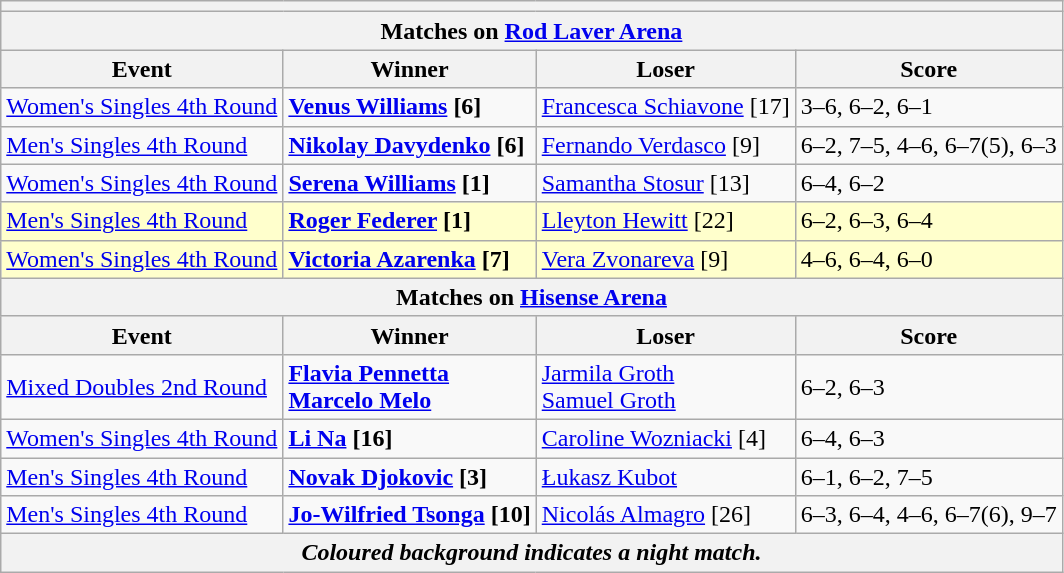<table class="wikitable collapsible uncollapsed">
<tr>
<th colspan=4></th>
</tr>
<tr>
<th colspan=4><strong>Matches on <a href='#'>Rod Laver Arena</a></strong></th>
</tr>
<tr>
<th>Event</th>
<th>Winner</th>
<th>Loser</th>
<th>Score</th>
</tr>
<tr align=left>
<td><a href='#'>Women's Singles 4th Round</a></td>
<td><strong> <a href='#'>Venus Williams</a> [6]</strong></td>
<td> <a href='#'>Francesca Schiavone</a> [17]</td>
<td>3–6, 6–2, 6–1</td>
</tr>
<tr align=left>
<td><a href='#'>Men's Singles 4th Round</a></td>
<td><strong> <a href='#'>Nikolay Davydenko</a> [6]</strong></td>
<td> <a href='#'>Fernando Verdasco</a> [9]</td>
<td>6–2, 7–5, 4–6, 6–7(5), 6–3</td>
</tr>
<tr align=left>
<td><a href='#'>Women's Singles 4th Round</a></td>
<td><strong> <a href='#'>Serena Williams</a> [1]</strong></td>
<td> <a href='#'>Samantha Stosur</a> [13]</td>
<td>6–4, 6–2</td>
</tr>
<tr style="text-align:left; background:#ffc;">
<td><a href='#'>Men's Singles 4th Round</a></td>
<td><strong> <a href='#'>Roger Federer</a> [1]</strong></td>
<td> <a href='#'>Lleyton Hewitt</a> [22]</td>
<td>6–2, 6–3, 6–4</td>
</tr>
<tr style="text-align:left; background:#ffc;">
<td><a href='#'>Women's Singles 4th Round</a></td>
<td><strong> <a href='#'>Victoria Azarenka</a> [7]</strong></td>
<td> <a href='#'>Vera Zvonareva</a> [9]</td>
<td>4–6, 6–4, 6–0</td>
</tr>
<tr>
<th colspan=4><strong>Matches on <a href='#'>Hisense Arena</a></strong></th>
</tr>
<tr>
<th>Event</th>
<th>Winner</th>
<th>Loser</th>
<th>Score</th>
</tr>
<tr align=left>
<td><a href='#'>Mixed Doubles 2nd Round</a></td>
<td><strong> <a href='#'>Flavia Pennetta</a><br> <a href='#'>Marcelo Melo</a></strong></td>
<td> <a href='#'>Jarmila Groth</a><br> <a href='#'>Samuel Groth</a></td>
<td>6–2, 6–3</td>
</tr>
<tr align=left>
<td><a href='#'>Women's Singles 4th Round</a></td>
<td><strong> <a href='#'>Li Na</a> [16]</strong></td>
<td> <a href='#'>Caroline Wozniacki</a> [4]</td>
<td>6–4, 6–3</td>
</tr>
<tr align=left>
<td><a href='#'>Men's Singles 4th Round</a></td>
<td><strong> <a href='#'>Novak Djokovic</a> [3]</strong></td>
<td> <a href='#'>Łukasz Kubot</a></td>
<td>6–1, 6–2, 7–5</td>
</tr>
<tr align=left>
<td><a href='#'>Men's Singles 4th Round</a></td>
<td><strong> <a href='#'>Jo-Wilfried Tsonga</a> [10]</strong></td>
<td> <a href='#'>Nicolás Almagro</a> [26]</td>
<td>6–3, 6–4, 4–6, 6–7(6), 9–7</td>
</tr>
<tr>
<th colspan=4><em>Coloured background indicates a night match.</em></th>
</tr>
</table>
